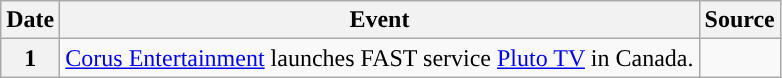<table class="wikitable">
<tr>
<th>Date</th>
<th>Event</th>
<th>Source</th>
</tr>
<tr>
<th>1</th>
<td><a href='#'>Corus Entertainment</a> launches FAST service <a href='#'>Pluto TV</a> in Canada.</td>
<td></td>
</tr>
</table>
